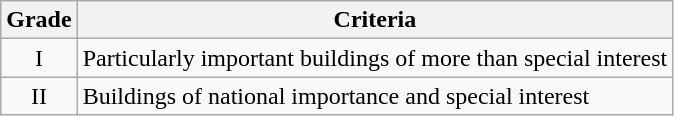<table class="wikitable">
<tr>
<th>Grade</th>
<th>Criteria</th>
</tr>
<tr>
<td align="center" >I</td>
<td>Particularly important buildings of more than special interest</td>
</tr>
<tr>
<td align="center" >II</td>
<td>Buildings of national importance and special interest</td>
</tr>
</table>
